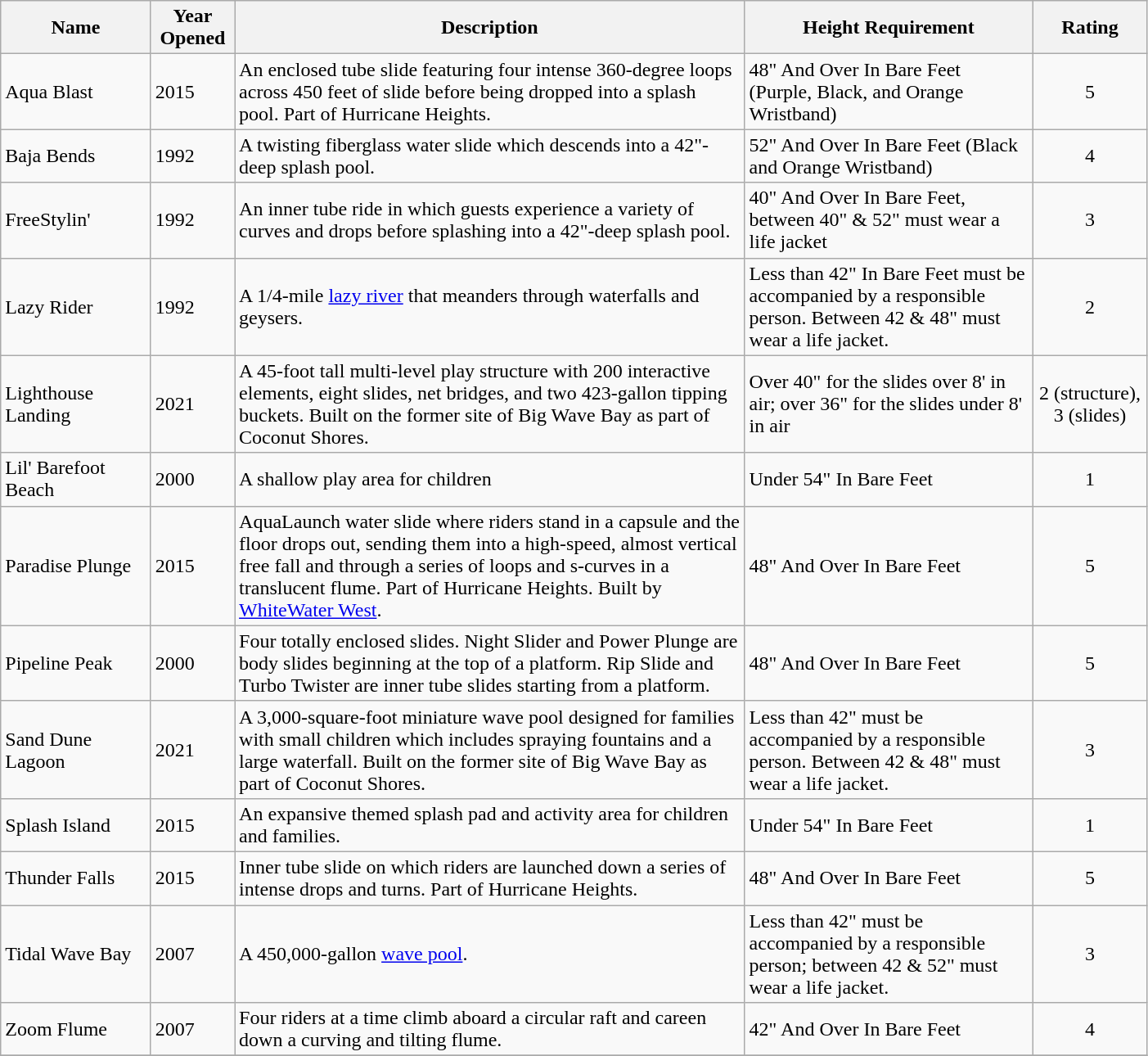<table class="wikitable sortable" style="width: 74%">
<tr>
<th scope="col" width="115">Name</th>
<th>Year Opened</th>
<th>Description</th>
<th>Height Requirement</th>
<th>Rating</th>
</tr>
<tr>
<td>Aqua Blast</td>
<td>2015</td>
<td>An enclosed tube slide featuring four intense 360-degree loops across 450 feet of slide before being dropped into a splash pool. Part of Hurricane Heights.</td>
<td>48" And Over In Bare Feet (Purple, Black, and Orange Wristband)</td>
<td align="center">5</td>
</tr>
<tr>
<td>Baja Bends</td>
<td>1992</td>
<td>A twisting fiberglass water slide which descends into a 42"-deep splash pool.</td>
<td>52" And Over In Bare Feet (Black and Orange Wristband)</td>
<td align="center">4</td>
</tr>
<tr>
<td>FreeStylin'</td>
<td>1992</td>
<td>An inner tube ride in which guests experience a variety of curves and drops before splashing into a 42"-deep splash pool.</td>
<td>40" And Over In Bare Feet, between 40" & 52" must wear a life jacket</td>
<td align="center">3</td>
</tr>
<tr>
<td>Lazy Rider</td>
<td>1992</td>
<td>A 1/4-mile <a href='#'>lazy river</a> that meanders through waterfalls and geysers.</td>
<td>Less than 42" In Bare Feet must be accompanied by a responsible person. Between 42 & 48" must wear a life jacket.</td>
<td align="center">2</td>
</tr>
<tr>
<td>Lighthouse Landing</td>
<td>2021</td>
<td>A 45-foot tall multi-level play structure with 200 interactive elements, eight slides, net bridges, and two 423-gallon tipping buckets. Built on the former site of Big Wave Bay as part of Coconut Shores.</td>
<td>Over 40" for the slides over 8' in air; over 36" for the slides under 8' in air</td>
<td align="center">2 (structure), 3 (slides)</td>
</tr>
<tr>
<td>Lil' Barefoot Beach</td>
<td>2000</td>
<td>A shallow play area for children</td>
<td>Under 54" In Bare Feet</td>
<td align="center">1</td>
</tr>
<tr>
<td>Paradise Plunge</td>
<td>2015</td>
<td>AquaLaunch water slide where riders stand in a capsule and the floor drops out, sending them into a high-speed, almost vertical free fall and through a series of loops and s-curves in a translucent flume. Part of Hurricane Heights. Built by <a href='#'>WhiteWater West</a>.</td>
<td>48" And Over In Bare Feet</td>
<td align="center">5</td>
</tr>
<tr>
<td>Pipeline Peak</td>
<td>2000</td>
<td>Four totally enclosed slides. Night Slider and Power Plunge are body slides beginning at the top of a  platform. Rip Slide and Turbo Twister are inner tube slides starting from a  platform.</td>
<td>48" And Over In Bare Feet</td>
<td align="center">5</td>
</tr>
<tr>
<td>Sand Dune Lagoon</td>
<td>2021</td>
<td>A 3,000-square-foot miniature wave pool designed for families with small children which includes spraying fountains and a large waterfall. Built on the former site of Big Wave Bay as part of Coconut Shores.</td>
<td>Less than 42" must be accompanied by a responsible person. Between 42 & 48" must wear a life jacket.</td>
<td align="center">3</td>
</tr>
<tr>
<td>Splash Island</td>
<td>2015</td>
<td>An expansive themed splash pad and activity area for children and families.</td>
<td>Under 54" In Bare Feet</td>
<td align="center">1</td>
</tr>
<tr>
<td>Thunder Falls</td>
<td>2015</td>
<td>Inner tube slide on which riders are launched down a series of intense drops and turns. Part of Hurricane Heights.</td>
<td>48" And Over In Bare Feet</td>
<td align="center">5</td>
</tr>
<tr>
<td>Tidal Wave Bay</td>
<td>2007</td>
<td>A 450,000-gallon <a href='#'>wave pool</a>.</td>
<td>Less than 42" must be accompanied by a responsible person; between 42 & 52" must wear a life jacket.</td>
<td align="center">3</td>
</tr>
<tr>
<td>Zoom Flume</td>
<td>2007</td>
<td>Four riders at a time climb aboard a circular raft and careen down a curving and tilting flume.</td>
<td>42" And Over In Bare Feet</td>
<td align="center">4</td>
</tr>
<tr>
</tr>
</table>
